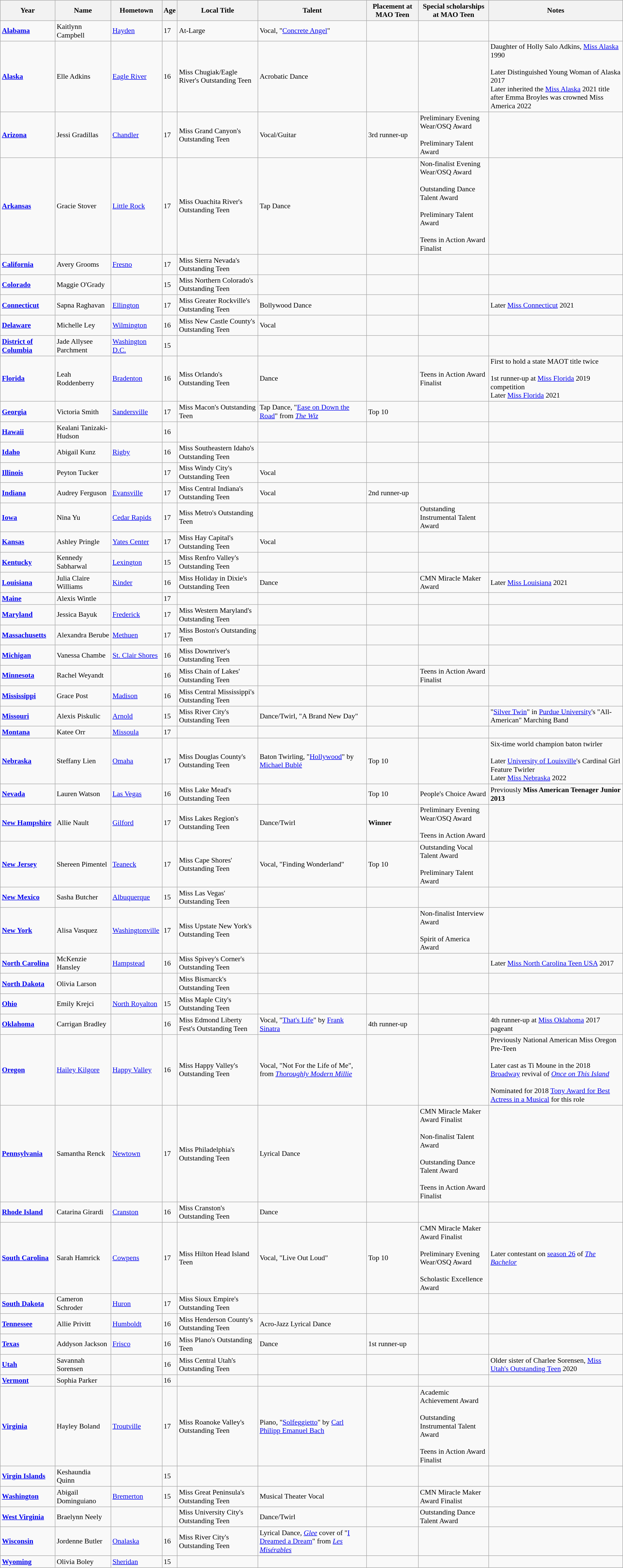<table class="wikitable sortable" style="font-size:90%">
<tr>
<th>Year</th>
<th>Name</th>
<th>Hometown</th>
<th>Age</th>
<th>Local Title</th>
<th>Talent</th>
<th>Placement at MAO Teen</th>
<th>Special scholarships at MAO Teen</th>
<th>Notes</th>
</tr>
<tr>
<td> <strong><a href='#'>Alabama</a></strong></td>
<td>Kaitlynn Campbell</td>
<td><a href='#'>Hayden</a></td>
<td>17</td>
<td>At-Large</td>
<td>Vocal, "<a href='#'>Concrete Angel</a>"</td>
<td></td>
<td></td>
<td></td>
</tr>
<tr>
<td> <strong><a href='#'>Alaska</a></strong></td>
<td>Elle Adkins</td>
<td><a href='#'>Eagle River</a></td>
<td>16</td>
<td>Miss Chugiak/Eagle River's Outstanding Teen</td>
<td>Acrobatic Dance</td>
<td></td>
<td></td>
<td>Daughter of Holly Salo Adkins, <a href='#'>Miss Alaska</a> 1990<br><br>Later Distinguished Young Woman of Alaska 2017<br>Later inherited the <a href='#'>Miss Alaska</a> 2021 title after Emma Broyles was crowned Miss America 2022</td>
</tr>
<tr>
<td> <strong><a href='#'>Arizona</a></strong></td>
<td>Jessi Gradillas</td>
<td><a href='#'>Chandler</a></td>
<td>17</td>
<td>Miss Grand Canyon's Outstanding Teen</td>
<td>Vocal/Guitar</td>
<td>3rd runner-up</td>
<td>Preliminary Evening Wear/OSQ Award<br><br>Preliminary Talent Award</td>
<td></td>
</tr>
<tr>
<td> <strong><a href='#'>Arkansas</a></strong></td>
<td>Gracie Stover</td>
<td><a href='#'>Little Rock</a></td>
<td>17</td>
<td>Miss Ouachita River's Outstanding Teen</td>
<td>Tap Dance</td>
<td></td>
<td>Non-finalist Evening Wear/OSQ Award<br><br>Outstanding Dance Talent Award<br><br>Preliminary Talent Award<br><br>Teens in Action Award Finalist</td>
<td></td>
</tr>
<tr>
<td> <strong><a href='#'>California</a></strong></td>
<td>Avery Grooms</td>
<td><a href='#'>Fresno</a></td>
<td>17</td>
<td>Miss Sierra Nevada's Outstanding Teen</td>
<td></td>
<td></td>
<td></td>
<td></td>
</tr>
<tr>
<td> <strong><a href='#'>Colorado</a></strong></td>
<td>Maggie O'Grady</td>
<td></td>
<td>15</td>
<td>Miss Northern Colorado's Outstanding Teen</td>
<td></td>
<td></td>
<td></td>
<td></td>
</tr>
<tr>
<td> <strong><a href='#'>Connecticut</a></strong></td>
<td>Sapna Raghavan</td>
<td><a href='#'>Ellington</a></td>
<td>17</td>
<td>Miss Greater Rockville's Outstanding Teen</td>
<td>Bollywood Dance</td>
<td></td>
<td></td>
<td>Later <a href='#'>Miss Connecticut</a> 2021</td>
</tr>
<tr>
<td> <strong><a href='#'>Delaware</a></strong></td>
<td>Michelle Ley</td>
<td><a href='#'>Wilmington</a></td>
<td>16</td>
<td>Miss New Castle County's Outstanding Teen</td>
<td>Vocal</td>
<td></td>
<td></td>
<td></td>
</tr>
<tr>
<td> <strong><a href='#'>District of Columbia</a></strong></td>
<td>Jade Allysee Parchment</td>
<td><a href='#'>Washington D.C.</a></td>
<td>15</td>
<td></td>
<td></td>
<td></td>
<td></td>
<td></td>
</tr>
<tr>
<td> <strong><a href='#'>Florida</a></strong></td>
<td>Leah Roddenberry</td>
<td><a href='#'>Bradenton</a></td>
<td>16</td>
<td>Miss Orlando's Outstanding Teen</td>
<td>Dance</td>
<td></td>
<td>Teens in Action Award Finalist</td>
<td>First to hold a state MAOT title twice<br><br>1st runner-up at <a href='#'>Miss Florida</a> 2019 competition<br>Later <a href='#'>Miss Florida</a> 2021</td>
</tr>
<tr>
<td> <strong><a href='#'>Georgia</a></strong></td>
<td>Victoria Smith</td>
<td><a href='#'>Sandersville</a></td>
<td>17</td>
<td>Miss Macon's Outstanding Teen</td>
<td>Tap Dance, "<a href='#'>Ease on Down the Road</a>" from <em><a href='#'>The Wiz</a></em></td>
<td>Top 10</td>
<td></td>
<td></td>
</tr>
<tr>
<td> <strong><a href='#'>Hawaii</a></strong></td>
<td>Kealani Tanizaki-Hudson</td>
<td></td>
<td>16</td>
<td></td>
<td></td>
<td></td>
<td></td>
<td></td>
</tr>
<tr>
<td> <strong><a href='#'>Idaho</a></strong></td>
<td>Abigail Kunz</td>
<td><a href='#'>Rigby</a></td>
<td>16</td>
<td>Miss Southeastern Idaho's Outstanding Teen</td>
<td></td>
<td></td>
<td></td>
<td></td>
</tr>
<tr>
<td> <strong><a href='#'>Illinois</a></strong></td>
<td>Peyton Tucker</td>
<td></td>
<td>17</td>
<td>Miss Windy City's Outstanding Teen</td>
<td>Vocal</td>
<td></td>
<td></td>
<td></td>
</tr>
<tr>
<td> <strong><a href='#'>Indiana</a></strong></td>
<td>Audrey Ferguson</td>
<td><a href='#'>Evansville</a></td>
<td>17</td>
<td>Miss Central Indiana's Outstanding Teen</td>
<td>Vocal</td>
<td>2nd runner-up</td>
<td></td>
<td></td>
</tr>
<tr>
<td> <strong><a href='#'>Iowa</a></strong></td>
<td>Nina Yu</td>
<td><a href='#'>Cedar Rapids</a></td>
<td>17</td>
<td>Miss Metro's Outstanding Teen</td>
<td></td>
<td></td>
<td>Outstanding Instrumental Talent Award</td>
<td></td>
</tr>
<tr>
<td> <strong><a href='#'>Kansas</a></strong></td>
<td>Ashley Pringle</td>
<td><a href='#'>Yates Center</a></td>
<td>17</td>
<td>Miss Hay Capital's Outstanding Teen</td>
<td>Vocal</td>
<td></td>
<td></td>
<td></td>
</tr>
<tr>
<td> <strong><a href='#'>Kentucky</a></strong></td>
<td>Kennedy Sabharwal</td>
<td><a href='#'>Lexington</a></td>
<td>15</td>
<td>Miss Renfro Valley's Outstanding Teen</td>
<td></td>
<td></td>
<td></td>
<td></td>
</tr>
<tr>
<td> <strong><a href='#'>Louisiana</a></strong></td>
<td>Julia Claire Williams</td>
<td><a href='#'>Kinder</a></td>
<td>16</td>
<td>Miss Holiday in Dixie's Outstanding Teen</td>
<td>Dance</td>
<td></td>
<td>CMN Miracle Maker Award</td>
<td>Later <a href='#'>Miss Louisiana</a> 2021</td>
</tr>
<tr>
<td> <strong><a href='#'>Maine</a></strong></td>
<td>Alexis Wintle</td>
<td></td>
<td>17</td>
<td></td>
<td></td>
<td></td>
<td></td>
<td></td>
</tr>
<tr>
<td> <strong><a href='#'>Maryland</a></strong></td>
<td>Jessica Bayuk</td>
<td><a href='#'>Frederick</a></td>
<td>17</td>
<td>Miss Western Maryland's Outstanding Teen</td>
<td></td>
<td></td>
<td></td>
<td></td>
</tr>
<tr>
<td> <strong><a href='#'>Massachusetts</a></strong></td>
<td>Alexandra Berube</td>
<td><a href='#'>Methuen</a></td>
<td>17</td>
<td>Miss Boston's Outstanding Teen</td>
<td></td>
<td></td>
<td></td>
<td></td>
</tr>
<tr>
<td> <strong><a href='#'>Michigan</a></strong></td>
<td>Vanessa Chambe</td>
<td><a href='#'>St. Clair Shores</a></td>
<td>16</td>
<td>Miss Downriver's Outstanding Teen</td>
<td></td>
<td></td>
<td></td>
<td></td>
</tr>
<tr>
<td> <strong><a href='#'>Minnesota</a></strong></td>
<td>Rachel Weyandt</td>
<td></td>
<td>16</td>
<td>Miss Chain of Lakes' Outstanding Teen</td>
<td></td>
<td></td>
<td>Teens in Action Award Finalist</td>
<td></td>
</tr>
<tr>
<td> <strong><a href='#'>Mississippi</a></strong></td>
<td>Grace Post</td>
<td><a href='#'>Madison</a></td>
<td>16</td>
<td>Miss Central Mississippi's Outstanding Teen</td>
<td></td>
<td></td>
<td></td>
<td></td>
</tr>
<tr>
<td> <strong><a href='#'>Missouri</a></strong></td>
<td>Alexis Piskulic</td>
<td><a href='#'>Arnold</a></td>
<td>15</td>
<td>Miss River City's Outstanding Teen</td>
<td>Dance/Twirl, "A Brand New Day"</td>
<td></td>
<td></td>
<td>"<a href='#'>Silver Twin</a>" in <a href='#'>Purdue University</a>'s "All-American" Marching Band</td>
</tr>
<tr>
<td> <strong><a href='#'>Montana</a></strong></td>
<td>Katee Orr</td>
<td><a href='#'>Missoula</a></td>
<td>17</td>
<td></td>
<td></td>
<td></td>
<td></td>
<td></td>
</tr>
<tr>
<td> <strong><a href='#'>Nebraska</a></strong></td>
<td>Steffany Lien</td>
<td><a href='#'>Omaha</a></td>
<td>17</td>
<td>Miss Douglas County's Outstanding Teen</td>
<td>Baton Twirling, "<a href='#'>Hollywood</a>" by <a href='#'>Michael Bublé</a></td>
<td>Top 10</td>
<td></td>
<td>Six-time world champion baton twirler<br><br>Later <a href='#'>University of Louisville</a>'s Cardinal Girl Feature Twirler<br>Later <a href='#'>Miss Nebraska</a> 2022</td>
</tr>
<tr>
<td> <strong><a href='#'>Nevada</a></strong></td>
<td>Lauren Watson</td>
<td><a href='#'>Las Vegas</a></td>
<td>16</td>
<td>Miss Lake Mead's Outstanding Teen</td>
<td></td>
<td>Top 10</td>
<td>People's Choice Award</td>
<td>Previously <strong>Miss American Teenager Junior 2013</strong></td>
</tr>
<tr>
<td> <strong><a href='#'>New Hampshire</a></strong></td>
<td>Allie Nault</td>
<td><a href='#'>Gilford</a></td>
<td>17</td>
<td>Miss Lakes Region's Outstanding Teen</td>
<td>Dance/Twirl</td>
<td><strong>Winner</strong></td>
<td>Preliminary Evening Wear/OSQ Award<br><br>Teens in Action Award</td>
<td></td>
</tr>
<tr>
<td> <strong><a href='#'>New Jersey</a></strong></td>
<td>Shereen Pimentel</td>
<td><a href='#'>Teaneck</a></td>
<td>17</td>
<td>Miss Cape Shores' Outstanding Teen</td>
<td>Vocal, "Finding Wonderland"</td>
<td>Top 10</td>
<td>Outstanding Vocal Talent Award<br><br>Preliminary Talent Award</td>
<td></td>
</tr>
<tr>
<td> <strong><a href='#'>New Mexico</a></strong></td>
<td>Sasha Butcher</td>
<td><a href='#'>Albuquerque</a></td>
<td>15</td>
<td>Miss Las Vegas' Outstanding Teen</td>
<td></td>
<td></td>
<td></td>
<td></td>
</tr>
<tr>
<td> <strong><a href='#'>New York</a></strong></td>
<td>Alisa Vasquez</td>
<td><a href='#'>Washingtonville</a></td>
<td>17</td>
<td>Miss Upstate New York's Outstanding Teen</td>
<td></td>
<td></td>
<td>Non-finalist Interview Award<br><br>Spirit of America Award</td>
<td></td>
</tr>
<tr>
<td> <strong><a href='#'>North Carolina</a></strong></td>
<td>McKenzie Hansley</td>
<td><a href='#'>Hampstead</a></td>
<td>16</td>
<td>Miss Spivey's Corner's Outstanding Teen</td>
<td></td>
<td></td>
<td></td>
<td>Later <a href='#'>Miss North Carolina Teen USA</a> 2017</td>
</tr>
<tr>
<td> <strong><a href='#'>North Dakota</a></strong></td>
<td>Olivia Larson</td>
<td></td>
<td></td>
<td>Miss Bismarck's Outstanding Teen</td>
<td></td>
<td></td>
<td></td>
<td></td>
</tr>
<tr>
<td> <strong><a href='#'>Ohio</a></strong></td>
<td>Emily Krejci</td>
<td><a href='#'>North Royalton</a></td>
<td>15</td>
<td>Miss Maple City's Outstanding Teen</td>
<td></td>
<td></td>
<td></td>
<td></td>
</tr>
<tr>
<td> <strong><a href='#'>Oklahoma</a></strong></td>
<td>Carrigan Bradley</td>
<td></td>
<td>16</td>
<td>Miss Edmond Liberty Fest's Outstanding Teen</td>
<td>Vocal, "<a href='#'>That's Life</a>" by <a href='#'>Frank Sinatra</a></td>
<td>4th runner-up</td>
<td></td>
<td>4th runner-up at <a href='#'>Miss Oklahoma</a> 2017 pageant</td>
</tr>
<tr>
<td> <strong><a href='#'>Oregon</a></strong></td>
<td><a href='#'>Hailey Kilgore</a></td>
<td><a href='#'>Happy Valley</a></td>
<td>16</td>
<td>Miss Happy Valley's Outstanding Teen</td>
<td>Vocal, "Not For the Life of Me", from <em><a href='#'>Thoroughly Modern Millie</a></em></td>
<td></td>
<td></td>
<td>Previously National American Miss Oregon Pre-Teen<br><br>Later cast as Ti Moune in the 2018 <a href='#'>Broadway</a> revival of <em><a href='#'>Once on This Island</a></em><br><br>Nominated for 2018 <a href='#'>Tony Award for Best Actress in a Musical</a> for this role</td>
</tr>
<tr>
<td> <strong><a href='#'>Pennsylvania</a></strong></td>
<td>Samantha Renck</td>
<td><a href='#'>Newtown</a></td>
<td>17</td>
<td>Miss Philadelphia's Outstanding Teen</td>
<td>Lyrical Dance</td>
<td></td>
<td>CMN Miracle Maker Award Finalist<br><br>Non-finalist Talent Award<br><br>Outstanding Dance Talent Award<br><br>Teens in Action Award Finalist</td>
<td></td>
</tr>
<tr>
<td> <strong><a href='#'>Rhode Island</a></strong></td>
<td>Catarina Girardi</td>
<td><a href='#'>Cranston</a></td>
<td>16</td>
<td>Miss Cranston's Outstanding Teen</td>
<td>Dance</td>
<td></td>
<td></td>
<td></td>
</tr>
<tr>
<td> <strong><a href='#'>South Carolina</a></strong></td>
<td>Sarah Hamrick</td>
<td><a href='#'>Cowpens</a></td>
<td>17</td>
<td>Miss Hilton Head Island Teen</td>
<td>Vocal, "Live Out Loud"</td>
<td>Top 10</td>
<td>CMN Miracle Maker Award Finalist<br><br>Preliminary Evening Wear/OSQ Award<br><br>Scholastic Excellence Award</td>
<td>Later contestant on <a href='#'>season 26</a> of <a href='#'><em>The Bachelor</em></a></td>
</tr>
<tr>
<td> <strong><a href='#'>South Dakota</a></strong></td>
<td>Cameron Schroder</td>
<td><a href='#'>Huron</a></td>
<td>17</td>
<td>Miss Sioux Empire's Outstanding Teen</td>
<td></td>
<td></td>
<td></td>
<td></td>
</tr>
<tr>
<td> <strong><a href='#'>Tennessee</a></strong></td>
<td>Allie Privitt</td>
<td><a href='#'>Humboldt</a></td>
<td>16</td>
<td>Miss Henderson County's Outstanding Teen</td>
<td>Acro-Jazz Lyrical Dance</td>
<td></td>
<td></td>
<td></td>
</tr>
<tr>
<td> <strong><a href='#'>Texas</a></strong></td>
<td>Addyson Jackson</td>
<td><a href='#'>Frisco</a></td>
<td>16</td>
<td>Miss Plano's Outstanding Teen</td>
<td>Dance</td>
<td>1st runner-up</td>
<td></td>
<td></td>
</tr>
<tr>
<td> <strong><a href='#'>Utah</a></strong></td>
<td>Savannah Sorensen</td>
<td></td>
<td>16</td>
<td>Miss Central Utah's Outstanding Teen</td>
<td></td>
<td></td>
<td></td>
<td>Older sister of Charlee Sorensen, <a href='#'>Miss Utah's Outstanding Teen</a> 2020</td>
</tr>
<tr>
<td> <strong><a href='#'>Vermont</a></strong></td>
<td>Sophia Parker</td>
<td></td>
<td>16</td>
<td></td>
<td></td>
<td></td>
<td></td>
<td></td>
</tr>
<tr>
<td> <strong><a href='#'>Virginia</a></strong></td>
<td>Hayley Boland</td>
<td><a href='#'>Troutville</a></td>
<td>17</td>
<td>Miss Roanoke Valley's Outstanding Teen</td>
<td>Piano, "<a href='#'>Solfeggietto</a>" by <a href='#'>Carl Philipp Emanuel Bach</a></td>
<td></td>
<td>Academic Achievement Award<br><br>Outstanding Instrumental Talent Award<br><br>Teens in Action Award Finalist</td>
<td></td>
</tr>
<tr>
<td> <strong><a href='#'>Virgin Islands</a></strong></td>
<td>Keshaundia Quinn</td>
<td></td>
<td>15</td>
<td></td>
<td></td>
<td></td>
<td></td>
<td></td>
</tr>
<tr>
<td> <strong><a href='#'>Washington</a></strong></td>
<td>Abigail Dominguiano</td>
<td><a href='#'>Bremerton</a></td>
<td>15</td>
<td>Miss Great Peninsula's Outstanding Teen</td>
<td>Musical Theater Vocal</td>
<td></td>
<td>CMN Miracle Maker Award Finalist</td>
<td></td>
</tr>
<tr>
<td> <strong><a href='#'>West Virginia</a></strong></td>
<td>Braelynn Neely</td>
<td></td>
<td></td>
<td>Miss University City's Outstanding Teen</td>
<td>Dance/Twirl</td>
<td></td>
<td>Outstanding Dance Talent Award</td>
<td></td>
</tr>
<tr>
<td> <strong><a href='#'>Wisconsin</a></strong></td>
<td>Jordenne Butler</td>
<td><a href='#'>Onalaska</a></td>
<td>16</td>
<td>Miss River City's Outstanding Teen</td>
<td>Lyrical Dance, <em><a href='#'>Glee</a></em> cover of "<a href='#'>I Dreamed a Dream</a>" from <em><a href='#'>Les Misérables</a></em></td>
<td></td>
<td></td>
<td></td>
</tr>
<tr>
<td> <strong><a href='#'>Wyoming</a></strong></td>
<td>Olivia Boley</td>
<td><a href='#'>Sheridan</a></td>
<td>15</td>
<td></td>
<td></td>
<td></td>
<td></td>
<td></td>
</tr>
</table>
